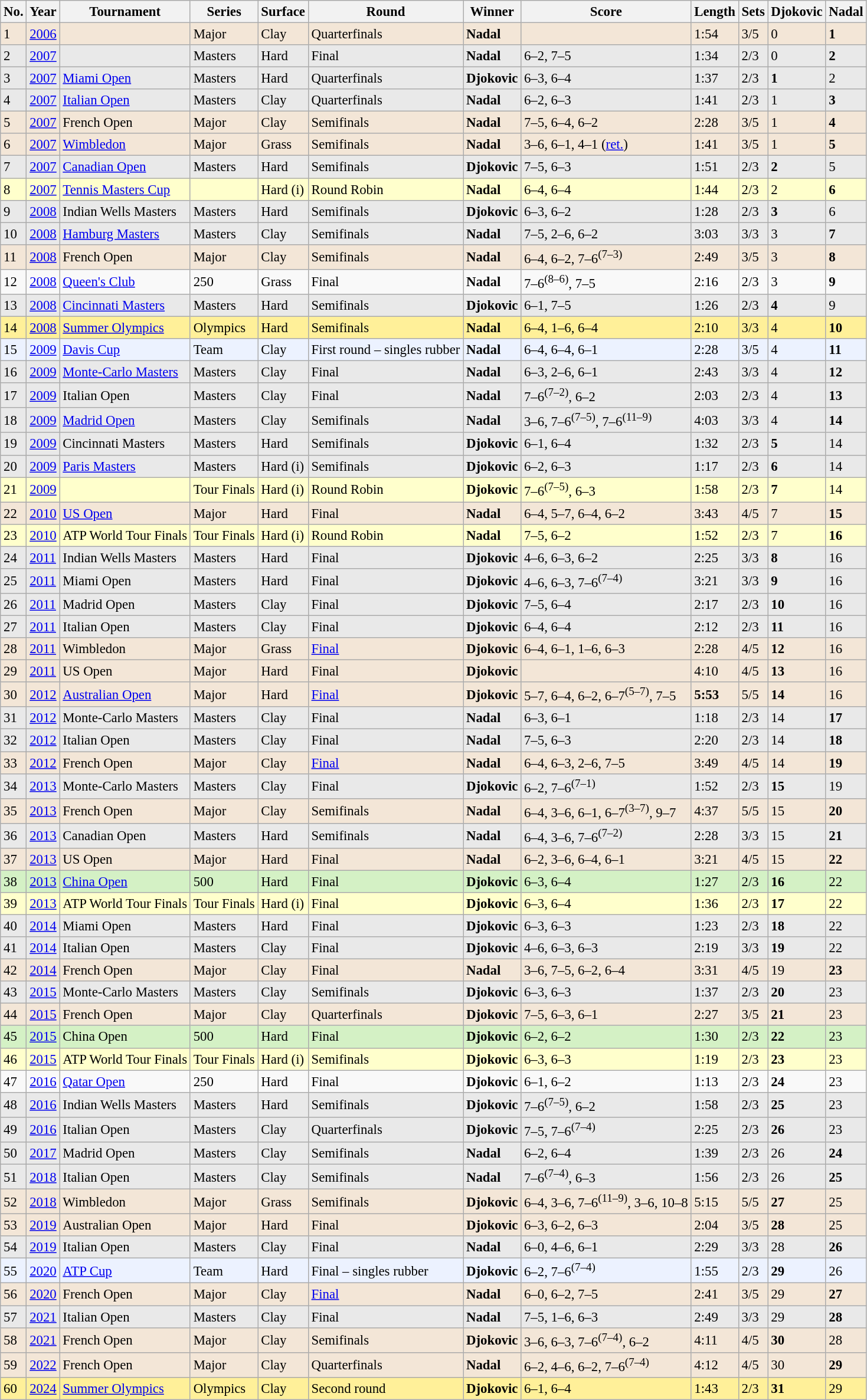<table class="sortable wikitable" style="font-size:95%">
<tr>
<th>No.</th>
<th>Year</th>
<th>Tournament</th>
<th>Series</th>
<th>Surface</th>
<th>Round</th>
<th>Winner</th>
<th>Score</th>
<th>Length</th>
<th>Sets</th>
<th>Djokovic</th>
<th>Nadal</th>
</tr>
<tr style="background:#F3E6D7">
<td>1</td>
<td><a href='#'>2006</a></td>
<td></td>
<td>Major</td>
<td>Clay</td>
<td>Quarterfinals</td>
<td><strong>Nadal</strong></td>
<td></td>
<td>1:54</td>
<td>3/5</td>
<td>0</td>
<td><strong>1</strong></td>
</tr>
<tr style="background:#E9E9E9">
<td>2</td>
<td><a href='#'>2007</a></td>
<td></td>
<td>Masters</td>
<td>Hard</td>
<td>Final</td>
<td><strong>Nadal</strong></td>
<td>6–2, 7–5</td>
<td>1:34</td>
<td>2/3</td>
<td>0</td>
<td><strong>2</strong></td>
</tr>
<tr style="background:#E9E9E9">
<td>3</td>
<td><a href='#'>2007</a></td>
<td><a href='#'>Miami Open</a></td>
<td>Masters</td>
<td>Hard</td>
<td>Quarterfinals</td>
<td><strong>Djokovic</strong></td>
<td>6–3, 6–4</td>
<td>1:37</td>
<td>2/3</td>
<td><strong>1</strong></td>
<td>2</td>
</tr>
<tr style="background:#E9E9E9">
<td>4</td>
<td><a href='#'>2007</a></td>
<td><a href='#'>Italian Open</a></td>
<td>Masters</td>
<td>Clay</td>
<td>Quarterfinals</td>
<td><strong>Nadal</strong></td>
<td>6–2, 6–3</td>
<td>1:41</td>
<td>2/3</td>
<td>1</td>
<td><strong>3</strong></td>
</tr>
<tr style="background:#F3E6D7">
<td>5</td>
<td><a href='#'>2007</a></td>
<td>French Open</td>
<td>Major</td>
<td>Clay</td>
<td>Semifinals</td>
<td><strong>Nadal</strong></td>
<td>7–5, 6–4, 6–2</td>
<td>2:28</td>
<td>3/5</td>
<td>1</td>
<td><strong>4</strong></td>
</tr>
<tr style="background:#F3E6D7">
<td>6</td>
<td><a href='#'>2007</a></td>
<td><a href='#'>Wimbledon</a></td>
<td>Major</td>
<td>Grass</td>
<td>Semifinals</td>
<td><strong>Nadal</strong></td>
<td>3–6, 6–1, 4–1 (<a href='#'>ret.</a>)</td>
<td>1:41</td>
<td>3/5</td>
<td>1</td>
<td><strong>5</strong></td>
</tr>
<tr style="background:#E9E9E9">
<td>7</td>
<td><a href='#'>2007</a></td>
<td><a href='#'>Canadian Open</a></td>
<td>Masters</td>
<td>Hard</td>
<td>Semifinals</td>
<td><strong>Djokovic</strong></td>
<td>7–5, 6–3</td>
<td>1:51</td>
<td>2/3</td>
<td><strong>2</strong></td>
<td>5</td>
</tr>
<tr style="background:#ffc">
<td>8</td>
<td><a href='#'>2007</a></td>
<td><a href='#'>Tennis Masters Cup</a></td>
<td></td>
<td>Hard (i)</td>
<td>Round Robin</td>
<td><strong>Nadal</strong></td>
<td>6–4, 6–4</td>
<td>1:44</td>
<td>2/3</td>
<td>2</td>
<td><strong>6</strong></td>
</tr>
<tr style="background:#E9E9E9">
<td>9</td>
<td><a href='#'>2008</a></td>
<td>Indian Wells Masters</td>
<td>Masters</td>
<td>Hard</td>
<td>Semifinals</td>
<td><strong>Djokovic</strong></td>
<td>6–3, 6–2</td>
<td>1:28</td>
<td>2/3</td>
<td><strong>3</strong></td>
<td>6</td>
</tr>
<tr style="background:#E9E9E9">
<td>10</td>
<td><a href='#'>2008</a></td>
<td><a href='#'>Hamburg Masters</a></td>
<td>Masters</td>
<td>Clay</td>
<td>Semifinals</td>
<td><strong>Nadal</strong></td>
<td>7–5, 2–6, 6–2</td>
<td>3:03</td>
<td>3/3</td>
<td>3</td>
<td><strong>7</strong></td>
</tr>
<tr style="background:#F3E6D7">
<td>11</td>
<td><a href='#'>2008</a></td>
<td>French Open</td>
<td>Major</td>
<td>Clay</td>
<td>Semifinals</td>
<td><strong>Nadal</strong></td>
<td>6–4, 6–2, 7–6<sup>(7–3)</sup></td>
<td>2:49</td>
<td>3/5</td>
<td>3</td>
<td><strong>8</strong></td>
</tr>
<tr>
<td>12</td>
<td><a href='#'>2008</a></td>
<td><a href='#'>Queen's Club</a></td>
<td>250</td>
<td>Grass</td>
<td>Final</td>
<td><strong>Nadal</strong></td>
<td>7–6<sup>(8–6)</sup>, 7–5</td>
<td>2:16</td>
<td>2/3</td>
<td>3</td>
<td><strong>9</strong></td>
</tr>
<tr style="background:#E9E9E9">
<td>13</td>
<td><a href='#'>2008</a></td>
<td><a href='#'>Cincinnati Masters</a></td>
<td>Masters</td>
<td>Hard</td>
<td>Semifinals</td>
<td><strong>Djokovic</strong></td>
<td>6–1, 7–5</td>
<td>1:26</td>
<td>2/3</td>
<td><strong>4</strong></td>
<td>9</td>
</tr>
<tr style="background:#FFF099">
<td>14</td>
<td><a href='#'>2008</a></td>
<td><a href='#'>Summer Olympics</a></td>
<td>Olympics</td>
<td>Hard</td>
<td>Semifinals</td>
<td><strong>Nadal</strong></td>
<td>6–4, 1–6, 6–4</td>
<td>2:10</td>
<td>3/3</td>
<td>4</td>
<td><strong>10</strong></td>
</tr>
<tr style="background:#ECF2FF">
<td>15</td>
<td><a href='#'>2009</a></td>
<td><a href='#'>Davis Cup</a></td>
<td>Team</td>
<td>Clay</td>
<td>First round – singles rubber</td>
<td><strong>Nadal</strong></td>
<td>6–4, 6–4, 6–1</td>
<td>2:28</td>
<td>3/5</td>
<td>4</td>
<td><strong>11</strong></td>
</tr>
<tr style="background:#E9E9E9">
<td>16</td>
<td><a href='#'>2009</a></td>
<td><a href='#'>Monte-Carlo Masters</a></td>
<td>Masters</td>
<td>Clay</td>
<td>Final</td>
<td><strong>Nadal</strong></td>
<td>6–3, 2–6, 6–1</td>
<td>2:43</td>
<td>3/3</td>
<td>4</td>
<td><strong>12</strong></td>
</tr>
<tr style="background:#E9E9E9">
<td>17</td>
<td><a href='#'>2009</a></td>
<td>Italian Open</td>
<td>Masters</td>
<td>Clay</td>
<td>Final</td>
<td><strong>Nadal</strong></td>
<td>7–6<sup>(7–2)</sup>, 6–2</td>
<td>2:03</td>
<td>2/3</td>
<td>4</td>
<td><strong>13</strong></td>
</tr>
<tr style="background:#E9E9E9">
<td>18</td>
<td><a href='#'>2009</a></td>
<td><a href='#'>Madrid Open</a></td>
<td>Masters</td>
<td>Clay</td>
<td>Semifinals</td>
<td><strong>Nadal</strong></td>
<td>3–6, 7–6<sup>(7–5)</sup>, 7–6<sup>(11–9)</sup></td>
<td>4:03</td>
<td>3/3</td>
<td>4</td>
<td><strong>14</strong></td>
</tr>
<tr style="background:#E9E9E9">
<td>19</td>
<td><a href='#'>2009</a></td>
<td>Cincinnati Masters</td>
<td>Masters</td>
<td>Hard</td>
<td>Semifinals</td>
<td><strong>Djokovic</strong></td>
<td>6–1, 6–4</td>
<td>1:32</td>
<td>2/3</td>
<td><strong>5</strong></td>
<td>14</td>
</tr>
<tr style="background:#E9E9E9">
<td>20</td>
<td><a href='#'>2009</a></td>
<td><a href='#'>Paris Masters</a></td>
<td>Masters</td>
<td>Hard (i)</td>
<td>Semifinals</td>
<td><strong>Djokovic</strong></td>
<td>6–2, 6–3</td>
<td>1:17</td>
<td>2/3</td>
<td><strong>6</strong></td>
<td>14</td>
</tr>
<tr style="background:#ffc">
<td>21</td>
<td><a href='#'>2009</a></td>
<td></td>
<td>Tour Finals</td>
<td>Hard (i)</td>
<td>Round Robin</td>
<td><strong>Djokovic</strong></td>
<td>7–6<sup>(7–5)</sup>, 6–3</td>
<td>1:58</td>
<td>2/3</td>
<td><strong>7</strong></td>
<td>14</td>
</tr>
<tr style="background:#F3E6D7">
<td>22</td>
<td><a href='#'>2010</a></td>
<td><a href='#'>US Open</a></td>
<td>Major</td>
<td>Hard</td>
<td>Final</td>
<td><strong>Nadal</strong></td>
<td>6–4, 5–7, 6–4, 6–2</td>
<td>3:43</td>
<td>4/5</td>
<td>7</td>
<td><strong>15</strong></td>
</tr>
<tr style="background:#ffc">
<td>23</td>
<td><a href='#'>2010</a></td>
<td>ATP World Tour Finals</td>
<td>Tour Finals</td>
<td>Hard (i)</td>
<td>Round Robin</td>
<td><strong>Nadal</strong></td>
<td>7–5, 6–2</td>
<td>1:52</td>
<td>2/3</td>
<td>7</td>
<td><strong>16</strong></td>
</tr>
<tr style="background:#E9E9E9">
<td>24</td>
<td><a href='#'>2011</a></td>
<td>Indian Wells Masters</td>
<td>Masters</td>
<td>Hard</td>
<td>Final</td>
<td><strong>Djokovic</strong></td>
<td>4–6, 6–3, 6–2</td>
<td>2:25</td>
<td>3/3</td>
<td><strong>8</strong></td>
<td>16</td>
</tr>
<tr style="background:#E9E9E9">
<td>25</td>
<td><a href='#'>2011</a></td>
<td>Miami Open</td>
<td>Masters</td>
<td>Hard</td>
<td>Final</td>
<td><strong>Djokovic</strong></td>
<td>4–6, 6–3, 7–6<sup>(7–4)</sup></td>
<td>3:21</td>
<td>3/3</td>
<td><strong>9</strong></td>
<td>16</td>
</tr>
<tr style="background:#E9E9E9">
<td>26</td>
<td><a href='#'>2011</a></td>
<td>Madrid Open</td>
<td>Masters</td>
<td>Clay</td>
<td>Final</td>
<td><strong>Djokovic</strong></td>
<td>7–5, 6–4</td>
<td>2:17</td>
<td>2/3</td>
<td><strong>10</strong></td>
<td>16</td>
</tr>
<tr style="background:#E9E9E9">
<td>27</td>
<td><a href='#'>2011</a></td>
<td>Italian Open</td>
<td>Masters</td>
<td>Clay</td>
<td>Final</td>
<td><strong>Djokovic</strong></td>
<td>6–4, 6–4</td>
<td>2:12</td>
<td>2/3</td>
<td><strong>11</strong></td>
<td>16</td>
</tr>
<tr style="background:#F3E6D7">
<td>28</td>
<td><a href='#'>2011</a></td>
<td>Wimbledon</td>
<td>Major</td>
<td>Grass</td>
<td><a href='#'>Final</a></td>
<td><strong>Djokovic</strong></td>
<td>6–4, 6–1, 1–6, 6–3</td>
<td>2:28</td>
<td>4/5</td>
<td><strong>12</strong></td>
<td>16</td>
</tr>
<tr style="background:#F3E6D7">
<td>29</td>
<td><a href='#'>2011</a></td>
<td>US Open</td>
<td>Major</td>
<td>Hard</td>
<td>Final</td>
<td><strong>Djokovic</strong></td>
<td></td>
<td>4:10</td>
<td>4/5</td>
<td><strong>13</strong></td>
<td>16</td>
</tr>
<tr style="background:#F3E6D7">
<td>30</td>
<td><a href='#'>2012</a></td>
<td><a href='#'>Australian Open</a></td>
<td>Major</td>
<td>Hard</td>
<td><a href='#'>Final</a></td>
<td><strong>Djokovic</strong></td>
<td>5–7, 6–4, 6–2, 6–7<sup>(5–7)</sup>, 7–5</td>
<td><strong>5:53</strong></td>
<td>5/5</td>
<td><strong>14</strong></td>
<td>16</td>
</tr>
<tr style="background:#E9E9E9">
<td>31</td>
<td><a href='#'>2012</a></td>
<td>Monte-Carlo Masters</td>
<td>Masters</td>
<td>Clay</td>
<td>Final</td>
<td><strong>Nadal</strong></td>
<td>6–3, 6–1</td>
<td>1:18</td>
<td>2/3</td>
<td>14</td>
<td><strong>17</strong></td>
</tr>
<tr style="background:#E9E9E9">
<td>32</td>
<td><a href='#'>2012</a></td>
<td>Italian Open</td>
<td>Masters</td>
<td>Clay</td>
<td>Final</td>
<td><strong>Nadal</strong></td>
<td>7–5, 6–3</td>
<td>2:20</td>
<td>2/3</td>
<td>14</td>
<td><strong>18</strong></td>
</tr>
<tr style="background:#F3E6D7">
<td>33</td>
<td><a href='#'>2012</a></td>
<td>French Open</td>
<td>Major</td>
<td>Clay</td>
<td><a href='#'>Final</a></td>
<td><strong>Nadal</strong></td>
<td>6–4, 6–3, 2–6, 7–5</td>
<td>3:49</td>
<td>4/5</td>
<td>14</td>
<td><strong>19</strong></td>
</tr>
<tr style="background:#E9E9E9">
<td>34</td>
<td><a href='#'>2013</a></td>
<td>Monte-Carlo Masters</td>
<td>Masters</td>
<td>Clay</td>
<td>Final</td>
<td><strong>Djokovic</strong></td>
<td>6–2, 7–6<sup>(7–1)</sup></td>
<td>1:52</td>
<td>2/3</td>
<td><strong>15</strong></td>
<td>19</td>
</tr>
<tr style="background:#F3E6D7">
<td>35</td>
<td><a href='#'>2013</a></td>
<td>French Open</td>
<td>Major</td>
<td>Clay</td>
<td>Semifinals</td>
<td><strong>Nadal</strong></td>
<td>6–4, 3–6, 6–1, 6–7<sup>(3–7)</sup>, 9–7</td>
<td>4:37</td>
<td>5/5</td>
<td>15</td>
<td><strong>20</strong></td>
</tr>
<tr style="background:#E9E9E9">
<td>36</td>
<td><a href='#'>2013</a></td>
<td>Canadian Open</td>
<td>Masters</td>
<td>Hard</td>
<td>Semifinals</td>
<td><strong>Nadal</strong></td>
<td>6–4, 3–6, 7–6<sup>(7–2)</sup></td>
<td>2:28</td>
<td>3/3</td>
<td>15</td>
<td><strong>21</strong></td>
</tr>
<tr style="background:#F3E6D7">
<td>37</td>
<td><a href='#'>2013</a></td>
<td>US Open</td>
<td>Major</td>
<td>Hard</td>
<td>Final</td>
<td><strong>Nadal</strong></td>
<td>6–2, 3–6, 6–4, 6–1</td>
<td>3:21</td>
<td>4/5</td>
<td>15</td>
<td><strong>22</strong></td>
</tr>
<tr style="background:#D4F1C5">
<td>38</td>
<td><a href='#'>2013</a></td>
<td><a href='#'>China Open</a></td>
<td>500</td>
<td>Hard</td>
<td>Final</td>
<td><strong>Djokovic</strong></td>
<td>6–3, 6–4</td>
<td>1:27</td>
<td>2/3</td>
<td><strong>16</strong></td>
<td>22</td>
</tr>
<tr style="background:#ffc">
<td>39</td>
<td><a href='#'>2013</a></td>
<td>ATP World Tour Finals</td>
<td>Tour Finals</td>
<td>Hard (i)</td>
<td>Final</td>
<td><strong>Djokovic</strong></td>
<td>6–3, 6–4</td>
<td>1:36</td>
<td>2/3</td>
<td><strong>17</strong></td>
<td>22</td>
</tr>
<tr style="background:#E9E9E9">
<td>40</td>
<td><a href='#'>2014</a></td>
<td>Miami Open</td>
<td>Masters</td>
<td>Hard</td>
<td>Final</td>
<td><strong>Djokovic</strong></td>
<td>6–3, 6–3</td>
<td>1:23</td>
<td>2/3</td>
<td><strong>18</strong></td>
<td>22</td>
</tr>
<tr style="background:#E9E9E9">
<td>41</td>
<td><a href='#'>2014</a></td>
<td>Italian Open</td>
<td>Masters</td>
<td>Clay</td>
<td>Final</td>
<td><strong>Djokovic</strong></td>
<td>4–6, 6–3, 6–3</td>
<td>2:19</td>
<td>3/3</td>
<td><strong>19</strong></td>
<td>22</td>
</tr>
<tr style="background:#F3E6D7">
<td>42</td>
<td><a href='#'>2014</a></td>
<td>French Open</td>
<td>Major</td>
<td>Clay</td>
<td>Final</td>
<td><strong>Nadal</strong></td>
<td>3–6, 7–5, 6–2, 6–4</td>
<td>3:31</td>
<td>4/5</td>
<td>19</td>
<td><strong>23</strong></td>
</tr>
<tr style="background:#E9E9E9">
<td>43</td>
<td><a href='#'>2015</a></td>
<td>Monte-Carlo Masters</td>
<td>Masters</td>
<td>Clay</td>
<td>Semifinals</td>
<td><strong>Djokovic</strong></td>
<td>6–3, 6–3</td>
<td>1:37</td>
<td>2/3</td>
<td><strong>20</strong></td>
<td>23</td>
</tr>
<tr style="background:#F3E6D7">
<td>44</td>
<td><a href='#'>2015</a></td>
<td>French Open</td>
<td>Major</td>
<td>Clay</td>
<td>Quarterfinals</td>
<td><strong>Djokovic</strong></td>
<td>7–5, 6–3, 6–1</td>
<td>2:27</td>
<td>3/5</td>
<td><strong>21</strong></td>
<td>23</td>
</tr>
<tr style="background:#D4F1C5">
<td>45</td>
<td><a href='#'>2015</a></td>
<td>China Open</td>
<td>500</td>
<td>Hard</td>
<td>Final</td>
<td><strong>Djokovic</strong></td>
<td>6–2, 6–2</td>
<td>1:30</td>
<td>2/3</td>
<td><strong>22</strong></td>
<td>23</td>
</tr>
<tr style="background:#ffc">
<td>46</td>
<td><a href='#'>2015</a></td>
<td>ATP World Tour Finals</td>
<td>Tour Finals</td>
<td>Hard (i)</td>
<td>Semifinals</td>
<td><strong>Djokovic</strong></td>
<td>6–3, 6–3</td>
<td>1:19</td>
<td>2/3</td>
<td><strong>23</strong></td>
<td>23</td>
</tr>
<tr>
<td>47</td>
<td><a href='#'>2016</a></td>
<td><a href='#'>Qatar Open</a></td>
<td>250</td>
<td>Hard</td>
<td>Final</td>
<td><strong>Djokovic</strong></td>
<td>6–1, 6–2</td>
<td>1:13</td>
<td>2/3</td>
<td><strong>24</strong></td>
<td>23</td>
</tr>
<tr style="background:#E9E9E9">
<td>48</td>
<td><a href='#'>2016</a></td>
<td>Indian Wells Masters</td>
<td>Masters</td>
<td>Hard</td>
<td>Semifinals</td>
<td><strong>Djokovic</strong></td>
<td>7–6<sup>(7–5)</sup>, 6–2</td>
<td>1:58</td>
<td>2/3</td>
<td><strong>25</strong></td>
<td>23</td>
</tr>
<tr style="background:#E9E9E9">
<td>49</td>
<td><a href='#'>2016</a></td>
<td>Italian Open</td>
<td>Masters</td>
<td>Clay</td>
<td>Quarterfinals</td>
<td><strong>Djokovic </strong></td>
<td>7–5, 7–6<sup>(7–4)</sup></td>
<td>2:25</td>
<td>2/3</td>
<td><strong>26</strong></td>
<td>23</td>
</tr>
<tr style="background:#E9E9E9">
<td>50</td>
<td><a href='#'>2017</a></td>
<td>Madrid Open</td>
<td>Masters</td>
<td>Clay</td>
<td>Semifinals</td>
<td><strong>Nadal</strong></td>
<td>6–2, 6–4</td>
<td>1:39</td>
<td>2/3</td>
<td>26</td>
<td><strong>24</strong></td>
</tr>
<tr style="background:#E9E9E9">
<td>51</td>
<td><a href='#'>2018</a></td>
<td>Italian Open</td>
<td>Masters</td>
<td>Clay</td>
<td>Semifinals</td>
<td><strong>Nadal</strong></td>
<td>7–6<sup>(7–4)</sup>, 6–3</td>
<td>1:56</td>
<td>2/3</td>
<td>26</td>
<td><strong>25</strong></td>
</tr>
<tr style="background:#F3E6D7">
<td>52</td>
<td><a href='#'>2018</a></td>
<td>Wimbledon</td>
<td>Major</td>
<td>Grass</td>
<td>Semifinals</td>
<td><strong>Djokovic</strong></td>
<td>6–4, 3–6, 7–6<sup>(11–9)</sup>, 3–6, 10–8</td>
<td>5:15</td>
<td>5/5</td>
<td><strong>27</strong></td>
<td>25</td>
</tr>
<tr style="background:#F3E6D7">
<td>53</td>
<td><a href='#'>2019</a></td>
<td>Australian Open</td>
<td>Major</td>
<td>Hard</td>
<td>Final</td>
<td><strong>Djokovic</strong></td>
<td>6–3, 6–2, 6–3</td>
<td>2:04</td>
<td>3/5</td>
<td><strong>28</strong></td>
<td>25</td>
</tr>
<tr style="background:#E9E9E9">
<td>54</td>
<td><a href='#'>2019</a></td>
<td>Italian Open</td>
<td>Masters</td>
<td>Clay</td>
<td>Final</td>
<td><strong>Nadal</strong></td>
<td>6–0, 4–6, 6–1</td>
<td>2:29</td>
<td>3/3</td>
<td>28</td>
<td><strong>26</strong></td>
</tr>
<tr style="background:#ECF2FF">
<td>55</td>
<td><a href='#'>2020</a></td>
<td><a href='#'>ATP Cup</a></td>
<td>Team</td>
<td>Hard</td>
<td>Final – singles rubber</td>
<td><strong>Djokovic</strong></td>
<td>6–2, 7–6<sup>(7–4)</sup></td>
<td>1:55</td>
<td>2/3</td>
<td><strong>29</strong></td>
<td>26</td>
</tr>
<tr style="background:#F3E6D7">
<td>56</td>
<td><a href='#'>2020</a></td>
<td>French Open</td>
<td>Major</td>
<td>Clay</td>
<td><a href='#'>Final</a></td>
<td><strong>Nadal</strong></td>
<td>6–0, 6–2, 7–5</td>
<td>2:41</td>
<td>3/5</td>
<td>29</td>
<td><strong>27</strong></td>
</tr>
<tr style="background:#E9E9E9">
<td>57</td>
<td><a href='#'>2021</a></td>
<td>Italian Open</td>
<td>Masters</td>
<td>Clay</td>
<td>Final</td>
<td><strong>Nadal</strong></td>
<td>7–5, 1–6, 6–3</td>
<td>2:49</td>
<td>3/3</td>
<td>29</td>
<td><strong>28</strong></td>
</tr>
<tr style="background:#F3E6D7">
<td>58</td>
<td><a href='#'>2021</a></td>
<td>French Open</td>
<td>Major</td>
<td>Clay</td>
<td>Semifinals</td>
<td><strong>Djokovic</strong></td>
<td>3–6, 6–3, 7–6<sup>(7–4)</sup>, 6–2</td>
<td>4:11</td>
<td>4/5</td>
<td><strong>30</strong></td>
<td>28</td>
</tr>
<tr style="background:#F3E6D7">
<td>59</td>
<td><a href='#'>2022</a></td>
<td>French Open</td>
<td>Major</td>
<td>Clay</td>
<td>Quarterfinals</td>
<td><strong>Nadal</strong></td>
<td>6–2, 4–6, 6–2, 7–6<sup>(7–4)</sup></td>
<td>4:12</td>
<td>4/5</td>
<td>30</td>
<td><strong>29</strong></td>
</tr>
<tr style="background:#FFF099">
<td>60</td>
<td><a href='#'>2024</a></td>
<td><a href='#'>Summer Olympics</a></td>
<td>Olympics</td>
<td>Clay</td>
<td>Second round</td>
<td><strong>Djokovic</strong></td>
<td>6–1, 6–4</td>
<td>1:43</td>
<td>2/3</td>
<td><strong>31</strong></td>
<td>29</td>
</tr>
</table>
